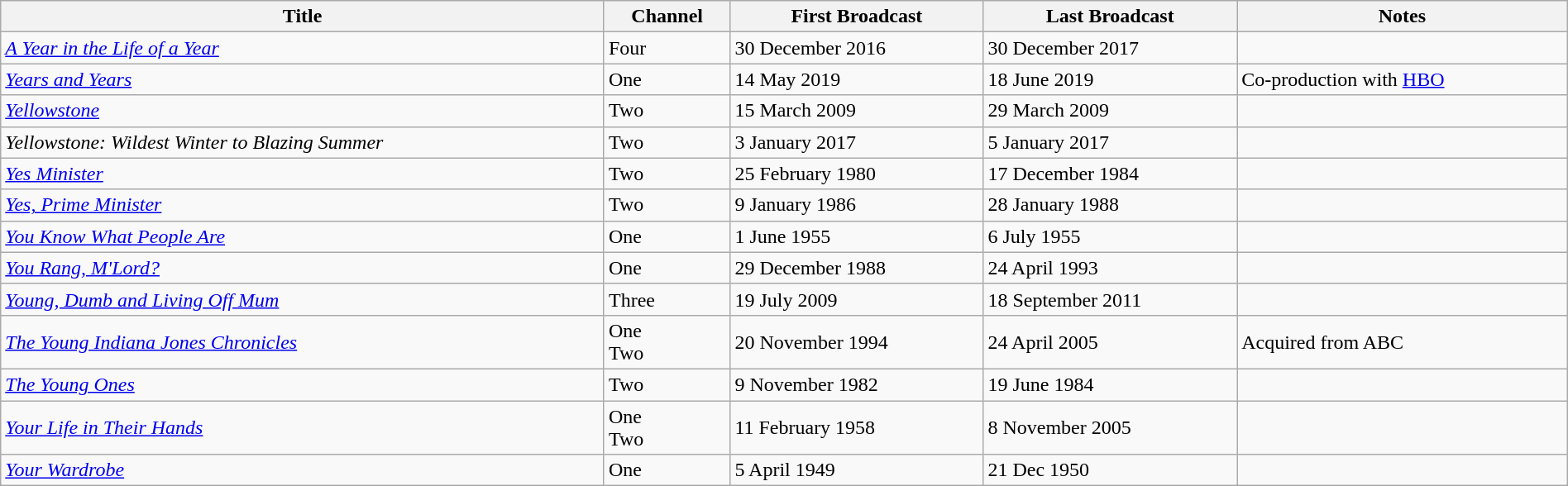<table class="wikitable plainrowheaders sortable" style="width:100%;">
<tr>
<th scope=col>Title</th>
<th scope=col>Channel</th>
<th scope=col>First Broadcast</th>
<th scope=col>Last Broadcast</th>
<th scope=col>Notes</th>
</tr>
<tr>
<td><em><a href='#'>A Year in the Life of a Year</a></em></td>
<td>Four</td>
<td>30 December 2016</td>
<td>30 December 2017</td>
<td></td>
</tr>
<tr>
<td><em><a href='#'>Years and Years</a></em></td>
<td>One</td>
<td>14 May 2019</td>
<td>18 June 2019</td>
<td>Co-production with <a href='#'>HBO</a></td>
</tr>
<tr>
<td><em><a href='#'>Yellowstone</a></em></td>
<td>Two</td>
<td>15 March 2009</td>
<td>29 March 2009</td>
<td></td>
</tr>
<tr>
<td><em>Yellowstone: Wildest Winter to Blazing Summer</em></td>
<td>Two</td>
<td>3 January 2017</td>
<td>5 January 2017</td>
<td></td>
</tr>
<tr>
<td><em><a href='#'>Yes Minister</a></em></td>
<td>Two</td>
<td>25 February 1980</td>
<td>17 December 1984</td>
<td></td>
</tr>
<tr>
<td><em><a href='#'>Yes, Prime Minister</a></em></td>
<td>Two</td>
<td>9 January 1986</td>
<td>28 January 1988</td>
<td></td>
</tr>
<tr>
<td><em><a href='#'>You Know What People Are</a></em></td>
<td>One</td>
<td>1 June 1955</td>
<td>6 July 1955</td>
<td></td>
</tr>
<tr>
<td><em><a href='#'>You Rang, M'Lord?</a></em></td>
<td>One</td>
<td>29 December 1988</td>
<td>24 April 1993</td>
<td></td>
</tr>
<tr>
<td><em><a href='#'>Young, Dumb and Living Off Mum</a></em></td>
<td>Three</td>
<td>19 July 2009</td>
<td>18 September 2011</td>
<td></td>
</tr>
<tr>
<td><em><a href='#'>The Young Indiana Jones Chronicles</a></em></td>
<td>One <em></em> <br> Two <em></em></td>
<td>20 November 1994</td>
<td>24 April 2005</td>
<td>Acquired from ABC</td>
</tr>
<tr>
<td><em><a href='#'>The Young Ones</a></em></td>
<td>Two</td>
<td>9 November 1982</td>
<td>19 June 1984</td>
<td></td>
</tr>
<tr>
<td><em><a href='#'>Your Life in Their Hands</a></em></td>
<td>One <br> Two</td>
<td>11 February 1958</td>
<td>8 November 2005</td>
<td></td>
</tr>
<tr>
<td><em><a href='#'>Your Wardrobe</a></em></td>
<td>One</td>
<td>5 April 1949</td>
<td>21 Dec 1950</td>
<td></td>
</tr>
</table>
